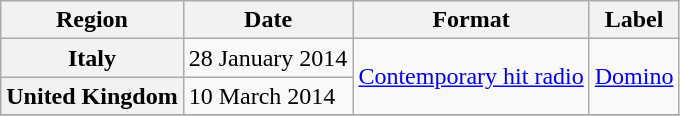<table class="wikitable plainrowheaders">
<tr>
<th>Region</th>
<th>Date</th>
<th>Format</th>
<th>Label</th>
</tr>
<tr>
<th scope="row">Italy</th>
<td>28 January 2014</td>
<td rowspan="2"><a href='#'>Contemporary hit radio</a></td>
<td rowspan="2"><a href='#'>Domino</a></td>
</tr>
<tr>
<th scope="row">United Kingdom</th>
<td>10 March 2014</td>
</tr>
<tr>
</tr>
</table>
